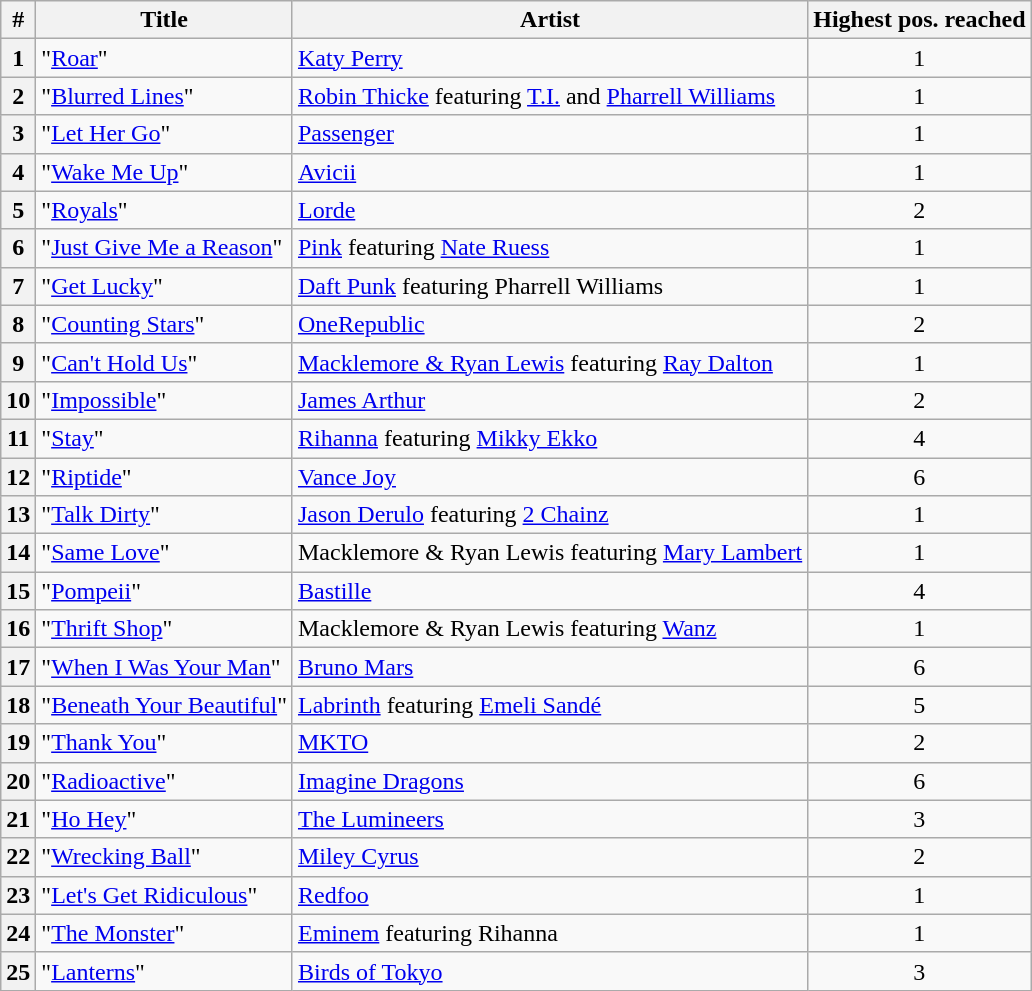<table class="wikitable sortable">
<tr>
<th scope="col">#</th>
<th scope="col">Title</th>
<th scope="col">Artist</th>
<th scope="col">Highest pos. reached</th>
</tr>
<tr>
<th scope="row">1</th>
<td>"<a href='#'>Roar</a>"</td>
<td><a href='#'>Katy Perry</a></td>
<td style="text-align:center;">1</td>
</tr>
<tr>
<th scope="row">2</th>
<td>"<a href='#'>Blurred Lines</a>"</td>
<td><a href='#'>Robin Thicke</a> featuring <a href='#'>T.I.</a> and <a href='#'>Pharrell Williams</a></td>
<td style="text-align:center;">1</td>
</tr>
<tr>
<th scope="row">3</th>
<td>"<a href='#'>Let Her Go</a>"</td>
<td><a href='#'>Passenger</a></td>
<td style="text-align:center;">1</td>
</tr>
<tr>
<th scope="row">4</th>
<td>"<a href='#'>Wake Me Up</a>"</td>
<td><a href='#'>Avicii</a></td>
<td style="text-align:center;">1</td>
</tr>
<tr>
<th scope="row">5</th>
<td>"<a href='#'>Royals</a>"</td>
<td><a href='#'>Lorde</a></td>
<td style="text-align:center;">2</td>
</tr>
<tr>
<th scope="row">6</th>
<td>"<a href='#'>Just Give Me a Reason</a>"</td>
<td><a href='#'>Pink</a> featuring <a href='#'>Nate Ruess</a></td>
<td style="text-align:center;">1</td>
</tr>
<tr>
<th scope="row">7</th>
<td>"<a href='#'>Get Lucky</a>"</td>
<td><a href='#'>Daft Punk</a> featuring Pharrell Williams</td>
<td style="text-align:center;">1</td>
</tr>
<tr>
<th scope="row">8</th>
<td>"<a href='#'>Counting Stars</a>"</td>
<td><a href='#'>OneRepublic</a></td>
<td style="text-align:center;">2</td>
</tr>
<tr>
<th scope="row">9</th>
<td>"<a href='#'>Can't Hold Us</a>"</td>
<td><a href='#'>Macklemore & Ryan Lewis</a> featuring <a href='#'>Ray Dalton</a></td>
<td style="text-align:center;">1</td>
</tr>
<tr>
<th scope="row">10</th>
<td>"<a href='#'>Impossible</a>"</td>
<td><a href='#'>James Arthur</a></td>
<td style="text-align:center;">2</td>
</tr>
<tr>
<th scope="row">11</th>
<td>"<a href='#'>Stay</a>"</td>
<td><a href='#'>Rihanna</a> featuring <a href='#'>Mikky Ekko</a></td>
<td style="text-align:center;">4</td>
</tr>
<tr>
<th scope="row">12</th>
<td>"<a href='#'>Riptide</a>"</td>
<td><a href='#'>Vance Joy</a></td>
<td style="text-align:center;">6</td>
</tr>
<tr>
<th scope="row">13</th>
<td>"<a href='#'>Talk Dirty</a>"</td>
<td><a href='#'>Jason Derulo</a> featuring <a href='#'>2 Chainz</a></td>
<td style="text-align:center;">1</td>
</tr>
<tr>
<th scope="row">14</th>
<td>"<a href='#'>Same Love</a>"</td>
<td>Macklemore & Ryan Lewis featuring <a href='#'>Mary Lambert</a></td>
<td style="text-align:center;">1</td>
</tr>
<tr>
<th scope="row">15</th>
<td>"<a href='#'>Pompeii</a>"</td>
<td><a href='#'>Bastille</a></td>
<td style="text-align:center;">4</td>
</tr>
<tr>
<th scope="row">16</th>
<td>"<a href='#'>Thrift Shop</a>"</td>
<td>Macklemore & Ryan Lewis featuring <a href='#'>Wanz</a></td>
<td style="text-align:center;">1</td>
</tr>
<tr>
<th scope="row">17</th>
<td>"<a href='#'>When I Was Your Man</a>"</td>
<td><a href='#'>Bruno Mars</a></td>
<td style="text-align:center;">6</td>
</tr>
<tr>
<th scope="row">18</th>
<td>"<a href='#'>Beneath Your Beautiful</a>"</td>
<td><a href='#'>Labrinth</a> featuring <a href='#'>Emeli Sandé</a></td>
<td style="text-align:center;">5</td>
</tr>
<tr>
<th scope="row">19</th>
<td>"<a href='#'>Thank You</a>"</td>
<td><a href='#'>MKTO</a></td>
<td style="text-align:center;">2</td>
</tr>
<tr>
<th scope="row">20</th>
<td>"<a href='#'>Radioactive</a>"</td>
<td><a href='#'>Imagine Dragons</a></td>
<td style="text-align:center;">6</td>
</tr>
<tr>
<th scope="row">21</th>
<td>"<a href='#'>Ho Hey</a>"</td>
<td><a href='#'>The Lumineers</a></td>
<td style="text-align:center;">3</td>
</tr>
<tr>
<th scope="row">22</th>
<td>"<a href='#'>Wrecking Ball</a>"</td>
<td><a href='#'>Miley Cyrus</a></td>
<td style="text-align:center;">2</td>
</tr>
<tr>
<th scope="row">23</th>
<td>"<a href='#'>Let's Get Ridiculous</a>"</td>
<td><a href='#'>Redfoo</a></td>
<td style="text-align:center;">1</td>
</tr>
<tr>
<th scope="row">24</th>
<td>"<a href='#'>The Monster</a>"</td>
<td><a href='#'>Eminem</a> featuring Rihanna</td>
<td style="text-align:center;">1</td>
</tr>
<tr>
<th scope="row">25</th>
<td>"<a href='#'>Lanterns</a>"</td>
<td><a href='#'>Birds of Tokyo</a></td>
<td style="text-align:center;">3</td>
</tr>
</table>
